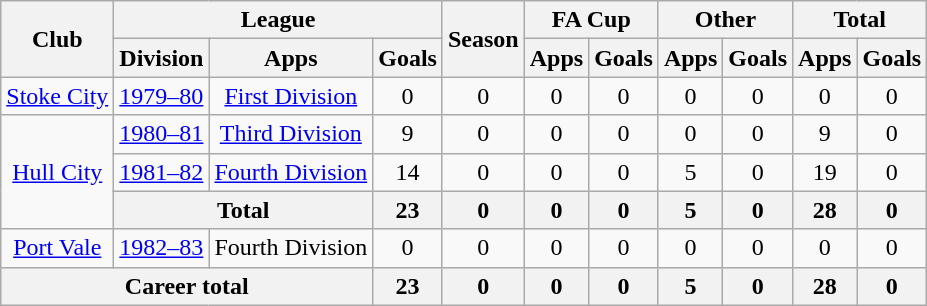<table class="wikitable" style="text-align: center;">
<tr>
<th rowspan="2">Club</th>
<th colspan="3">League</th>
<th rowspan="2">Season</th>
<th colspan="2">FA Cup</th>
<th colspan="2">Other</th>
<th colspan="2">Total</th>
</tr>
<tr>
<th>Division</th>
<th>Apps</th>
<th>Goals</th>
<th>Apps</th>
<th>Goals</th>
<th>Apps</th>
<th>Goals</th>
<th>Apps</th>
<th>Goals</th>
</tr>
<tr>
<td><a href='#'>Stoke City</a></td>
<td><a href='#'>1979–80</a></td>
<td><a href='#'>First Division</a></td>
<td>0</td>
<td>0</td>
<td>0</td>
<td>0</td>
<td>0</td>
<td>0</td>
<td>0</td>
<td>0</td>
</tr>
<tr>
<td rowspan="3"><a href='#'>Hull City</a></td>
<td><a href='#'>1980–81</a></td>
<td><a href='#'>Third Division</a></td>
<td>9</td>
<td>0</td>
<td>0</td>
<td>0</td>
<td>0</td>
<td>0</td>
<td>9</td>
<td>0</td>
</tr>
<tr>
<td><a href='#'>1981–82</a></td>
<td><a href='#'>Fourth Division</a></td>
<td>14</td>
<td>0</td>
<td>0</td>
<td>0</td>
<td>5</td>
<td>0</td>
<td>19</td>
<td>0</td>
</tr>
<tr>
<th colspan="2">Total</th>
<th>23</th>
<th>0</th>
<th>0</th>
<th>0</th>
<th>5</th>
<th>0</th>
<th>28</th>
<th>0</th>
</tr>
<tr>
<td><a href='#'>Port Vale</a></td>
<td><a href='#'>1982–83</a></td>
<td>Fourth Division</td>
<td>0</td>
<td>0</td>
<td>0</td>
<td>0</td>
<td>0</td>
<td>0</td>
<td>0</td>
<td>0</td>
</tr>
<tr>
<th colspan="3">Career total</th>
<th>23</th>
<th>0</th>
<th>0</th>
<th>0</th>
<th>5</th>
<th>0</th>
<th>28</th>
<th>0</th>
</tr>
</table>
